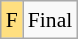<table class="wikitable" style="margin:0.5em auto; font-size:90%; line-height:1.25em;">
<tr>
<td bgcolor="#FFDF80" align=center>F</td>
<td>Final</td>
</tr>
</table>
